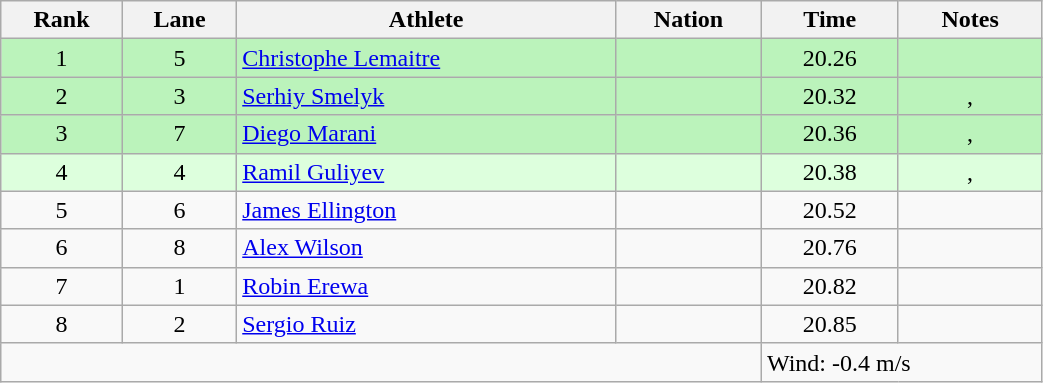<table class="wikitable sortable" style="text-align:center;width: 55%;">
<tr>
<th scope="col">Rank</th>
<th scope="col">Lane</th>
<th scope="col">Athlete</th>
<th scope="col">Nation</th>
<th scope="col">Time</th>
<th scope="col">Notes</th>
</tr>
<tr bgcolor=bbf3bb>
<td>1</td>
<td>5</td>
<td align=left><a href='#'>Christophe Lemaitre</a></td>
<td align=left></td>
<td>20.26</td>
<td></td>
</tr>
<tr bgcolor=bbf3bb>
<td>2</td>
<td>3</td>
<td align=left><a href='#'>Serhiy Smelyk</a></td>
<td align=left></td>
<td>20.32</td>
<td>, </td>
</tr>
<tr bgcolor=bbf3bb>
<td>3</td>
<td>7</td>
<td align=left><a href='#'>Diego Marani</a></td>
<td align=left></td>
<td>20.36</td>
<td>, </td>
</tr>
<tr bgcolor=ddffdd>
<td>4</td>
<td>4</td>
<td align=left><a href='#'>Ramil Guliyev</a></td>
<td align=left></td>
<td>20.38</td>
<td>, </td>
</tr>
<tr>
<td>5</td>
<td>6</td>
<td align=left><a href='#'>James Ellington</a></td>
<td align=left></td>
<td>20.52</td>
<td></td>
</tr>
<tr>
<td>6</td>
<td>8</td>
<td align=left><a href='#'>Alex Wilson</a></td>
<td align=left></td>
<td>20.76</td>
<td></td>
</tr>
<tr>
<td>7</td>
<td>1</td>
<td align=left><a href='#'>Robin Erewa</a></td>
<td align=left></td>
<td>20.82</td>
<td></td>
</tr>
<tr>
<td>8</td>
<td>2</td>
<td align=left><a href='#'>Sergio Ruiz</a></td>
<td align=left></td>
<td>20.85</td>
<td></td>
</tr>
<tr class="sortbottom">
<td colspan="4"></td>
<td colspan="2" style="text-align:left;">Wind: -0.4 m/s</td>
</tr>
</table>
